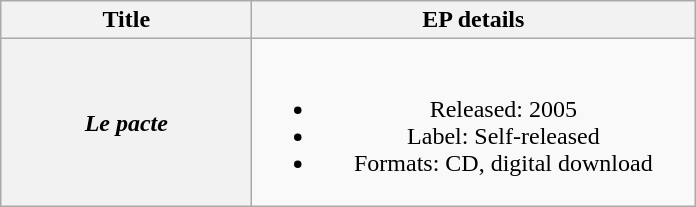<table class="wikitable plainrowheaders" style="text-align:center;">
<tr>
<th scope="col" style="width:10em;">Title</th>
<th scope="col" style="width:18em;">EP details</th>
</tr>
<tr>
<th scope="row"><em>Le pacte</em><br></th>
<td><br><ul><li>Released: 2005</li><li>Label: Self-released</li><li>Formats: CD, digital download</li></ul></td>
</tr>
</table>
